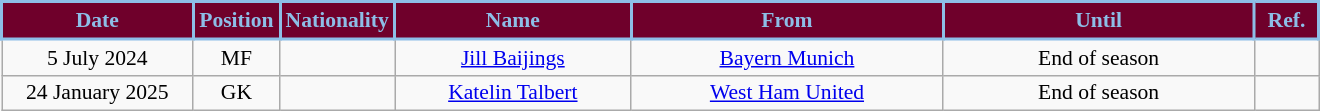<table class="wikitable" style="text-align:center; font-size:90%; ">
<tr>
<th style="background:#6F002B; color:#8DBEE7;border:2px solid #8DBEE7; width:120px;">Date</th>
<th style="background:#6F002B; color:#8DBEE7;border:2px solid #8DBEE7; width:50px;">Position</th>
<th style="background:#6F002B; color:#8DBEE7;border:2px solid #8DBEE7; width:50px;">Nationality</th>
<th style="background:#6F002B; color:#8DBEE7;border:2px solid #8DBEE7; width:150px;">Name</th>
<th style="background:#6F002B; color:#8DBEE7;border:2px solid #8DBEE7; width:200px;">From</th>
<th style="background:#6F002B; color:#8DBEE7;border:2px solid #8DBEE7; width:200px;">Until</th>
<th style="background:#6F002B; color:#8DBEE7;border:2px solid #8DBEE7; width:35px;">Ref.</th>
</tr>
<tr>
<td>5 July 2024</td>
<td>MF</td>
<td></td>
<td><a href='#'>Jill Baijings</a></td>
<td> <a href='#'>Bayern Munich</a></td>
<td>End of season</td>
<td></td>
</tr>
<tr>
<td>24 January 2025</td>
<td>GK</td>
<td></td>
<td><a href='#'>Katelin Talbert</a></td>
<td> <a href='#'>West Ham United</a></td>
<td>End of season</td>
<td></td>
</tr>
</table>
